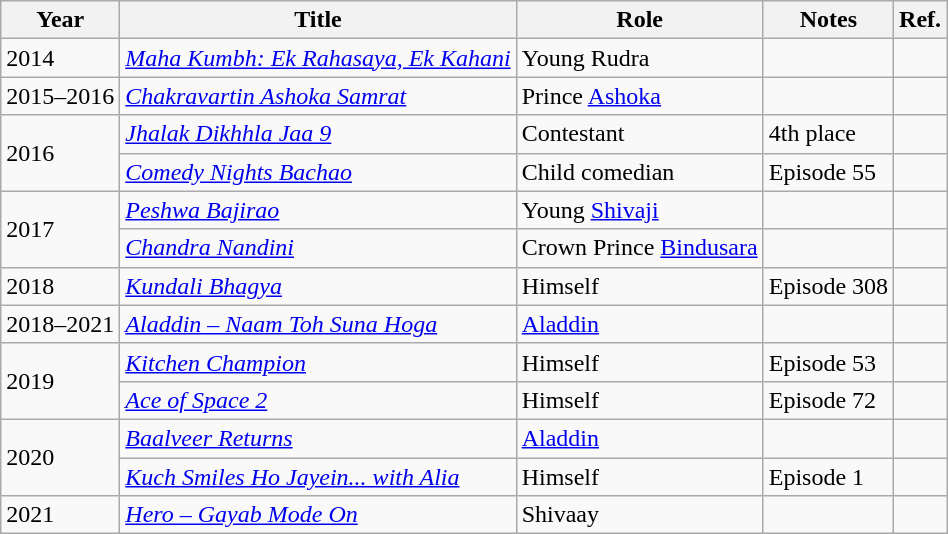<table class="wikitable sortable plainrowheaders">
<tr style="text-align:center;">
<th scope="col">Year</th>
<th scope="col">Title</th>
<th scope="col">Role</th>
<th>Notes</th>
<th>Ref.</th>
</tr>
<tr>
<td>2014</td>
<td scope="row"><em><a href='#'>Maha Kumbh: Ek Rahasaya, Ek Kahani</a></em></td>
<td>Young Rudra</td>
<td></td>
<td></td>
</tr>
<tr>
<td>2015–2016</td>
<td scope="row"><em><a href='#'>Chakravartin Ashoka Samrat</a></em></td>
<td>Prince <a href='#'>Ashoka</a></td>
<td></td>
<td></td>
</tr>
<tr>
<td rowspan="2">2016</td>
<td scope="row"><em><a href='#'>Jhalak Dikhhla Jaa 9</a></em></td>
<td>Contestant</td>
<td>4th place</td>
<td></td>
</tr>
<tr>
<td><em><a href='#'>Comedy Nights Bachao</a></em></td>
<td>Child comedian</td>
<td>Episode 55</td>
<td></td>
</tr>
<tr>
<td rowspan="2">2017</td>
<td scope="row"><em><a href='#'>Peshwa Bajirao</a></em></td>
<td>Young <a href='#'>Shivaji</a></td>
<td></td>
<td></td>
</tr>
<tr>
<td scope="row"><em><a href='#'>Chandra Nandini</a></em></td>
<td>Crown Prince <a href='#'>Bindusara</a></td>
<td></td>
<td></td>
</tr>
<tr>
<td>2018</td>
<td><em><a href='#'>Kundali Bhagya</a></em></td>
<td>Himself</td>
<td>Episode 308</td>
<td></td>
</tr>
<tr>
<td>2018–2021</td>
<td scope="row"><em><a href='#'>Aladdin – Naam Toh Suna Hoga</a></em></td>
<td><a href='#'>Aladdin</a></td>
<td></td>
<td></td>
</tr>
<tr>
<td rowspan="2">2019</td>
<td><em><a href='#'>Kitchen Champion</a></em></td>
<td>Himself</td>
<td>Episode 53</td>
<td></td>
</tr>
<tr>
<td><em><a href='#'>Ace of Space 2</a></em></td>
<td>Himself</td>
<td>Episode 72</td>
<td></td>
</tr>
<tr>
<td rowspan="2">2020</td>
<td><em><a href='#'>Baalveer Returns</a></em></td>
<td><a href='#'>Aladdin</a></td>
<td></td>
<td></td>
</tr>
<tr>
<td><em><a href='#'>Kuch Smiles Ho Jayein... with Alia</a></em></td>
<td>Himself</td>
<td>Episode 1</td>
<td></td>
</tr>
<tr>
<td>2021</td>
<td scope="row"><em><a href='#'>Hero – Gayab Mode On</a></em></td>
<td>Shivaay</td>
<td></td>
<td></td>
</tr>
</table>
